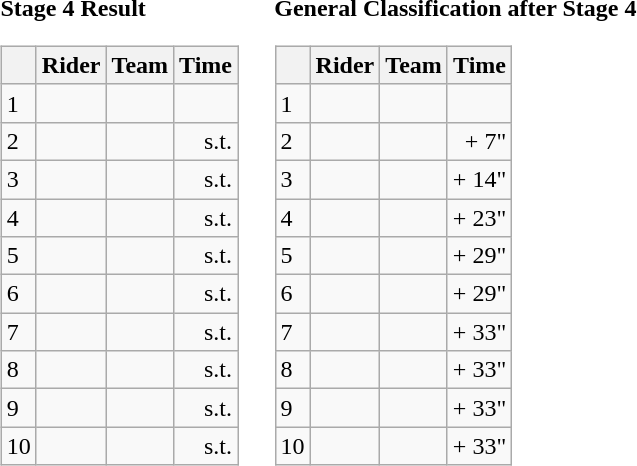<table>
<tr>
<td><strong>Stage 4 Result</strong><br><table class="wikitable">
<tr>
<th></th>
<th>Rider</th>
<th>Team</th>
<th>Time</th>
</tr>
<tr>
<td>1</td>
<td></td>
<td></td>
<td align="right"></td>
</tr>
<tr>
<td>2</td>
<td></td>
<td></td>
<td align="right">s.t.</td>
</tr>
<tr>
<td>3</td>
<td></td>
<td></td>
<td align="right">s.t.</td>
</tr>
<tr>
<td>4</td>
<td> </td>
<td></td>
<td align="right">s.t.</td>
</tr>
<tr>
<td>5</td>
<td></td>
<td></td>
<td align="right">s.t.</td>
</tr>
<tr>
<td>6</td>
<td></td>
<td></td>
<td align="right">s.t.</td>
</tr>
<tr>
<td>7</td>
<td></td>
<td></td>
<td align="right">s.t.</td>
</tr>
<tr>
<td>8</td>
<td></td>
<td></td>
<td align="right">s.t.</td>
</tr>
<tr>
<td>9</td>
<td></td>
<td></td>
<td align="right">s.t.</td>
</tr>
<tr>
<td>10</td>
<td></td>
<td></td>
<td align="right">s.t.</td>
</tr>
</table>
</td>
<td></td>
<td><strong>General Classification after Stage 4</strong><br><table class="wikitable">
<tr>
<th></th>
<th>Rider</th>
<th>Team</th>
<th>Time</th>
</tr>
<tr>
<td>1</td>
<td> </td>
<td></td>
<td align="right"></td>
</tr>
<tr>
<td>2</td>
<td> </td>
<td></td>
<td align="right">+ 7"</td>
</tr>
<tr>
<td>3</td>
<td></td>
<td></td>
<td align="right">+ 14"</td>
</tr>
<tr>
<td>4</td>
<td></td>
<td></td>
<td align="right">+ 23"</td>
</tr>
<tr>
<td>5</td>
<td></td>
<td></td>
<td align="right">+ 29"</td>
</tr>
<tr>
<td>6</td>
<td></td>
<td></td>
<td align="right">+ 29"</td>
</tr>
<tr>
<td>7</td>
<td></td>
<td></td>
<td align="right">+ 33"</td>
</tr>
<tr>
<td>8</td>
<td></td>
<td></td>
<td align="right">+ 33"</td>
</tr>
<tr>
<td>9</td>
<td></td>
<td></td>
<td align="right">+ 33"</td>
</tr>
<tr>
<td>10</td>
<td></td>
<td></td>
<td align="right">+ 33"</td>
</tr>
</table>
</td>
</tr>
</table>
